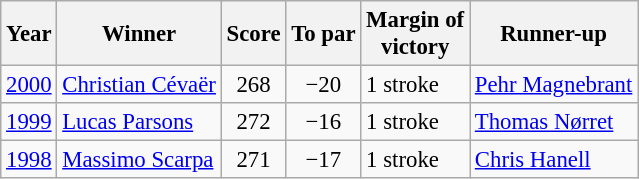<table class=wikitable style="font-size:95%">
<tr>
<th>Year</th>
<th>Winner</th>
<th>Score</th>
<th>To par</th>
<th>Margin of<br>victory</th>
<th>Runner-up</th>
</tr>
<tr>
<td><a href='#'>2000</a></td>
<td> <a href='#'>Christian Cévaër</a></td>
<td align=center>268</td>
<td align=center>−20</td>
<td>1 stroke</td>
<td> <a href='#'>Pehr Magnebrant</a></td>
</tr>
<tr>
<td><a href='#'>1999</a></td>
<td> <a href='#'>Lucas Parsons</a></td>
<td align=center>272</td>
<td align=center>−16</td>
<td>1 stroke</td>
<td> <a href='#'>Thomas Nørret</a></td>
</tr>
<tr>
<td><a href='#'>1998</a></td>
<td> <a href='#'>Massimo Scarpa</a></td>
<td align=center>271</td>
<td align=center>−17</td>
<td>1 stroke</td>
<td> <a href='#'>Chris Hanell</a></td>
</tr>
</table>
